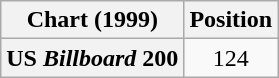<table class="wikitable plainrowheaders" style="text-align:center">
<tr>
<th>Chart (1999)</th>
<th>Position</th>
</tr>
<tr>
<th scope="row">US <em>Billboard</em> 200</th>
<td>124</td>
</tr>
</table>
